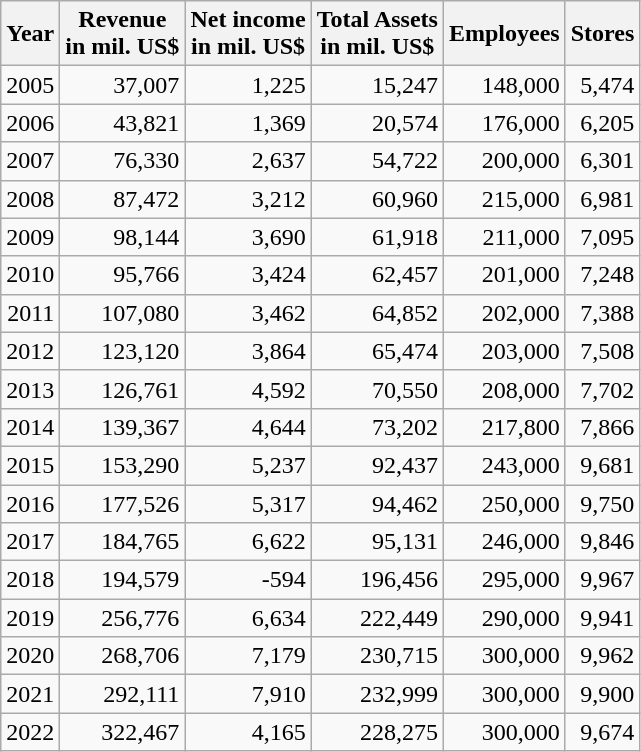<table class="wikitable float-left" style="text-align: right;">
<tr>
<th>Year</th>
<th>Revenue<br>in mil. US$</th>
<th>Net income<br>in mil. US$</th>
<th>Total Assets<br>in mil. US$</th>
<th>Employees</th>
<th>Stores</th>
</tr>
<tr>
<td>2005</td>
<td>37,007</td>
<td>1,225</td>
<td>15,247</td>
<td>148,000</td>
<td>5,474</td>
</tr>
<tr>
<td>2006</td>
<td>43,821</td>
<td>1,369</td>
<td>20,574</td>
<td>176,000</td>
<td>6,205</td>
</tr>
<tr>
<td>2007</td>
<td>76,330</td>
<td>2,637</td>
<td>54,722</td>
<td>200,000</td>
<td>6,301</td>
</tr>
<tr>
<td>2008</td>
<td>87,472</td>
<td>3,212</td>
<td>60,960</td>
<td>215,000</td>
<td>6,981</td>
</tr>
<tr>
<td>2009</td>
<td>98,144</td>
<td>3,690</td>
<td>61,918</td>
<td>211,000</td>
<td>7,095</td>
</tr>
<tr>
<td>2010</td>
<td>95,766</td>
<td>3,424</td>
<td>62,457</td>
<td>201,000</td>
<td>7,248</td>
</tr>
<tr>
<td>2011</td>
<td>107,080</td>
<td>3,462</td>
<td>64,852</td>
<td>202,000</td>
<td>7,388</td>
</tr>
<tr>
<td>2012</td>
<td>123,120</td>
<td>3,864</td>
<td>65,474</td>
<td>203,000</td>
<td>7,508</td>
</tr>
<tr>
<td>2013</td>
<td>126,761</td>
<td>4,592</td>
<td>70,550</td>
<td>208,000</td>
<td>7,702</td>
</tr>
<tr>
<td>2014</td>
<td>139,367</td>
<td>4,644</td>
<td>73,202</td>
<td>217,800</td>
<td>7,866</td>
</tr>
<tr>
<td>2015</td>
<td>153,290</td>
<td>5,237</td>
<td>92,437</td>
<td>243,000</td>
<td>9,681</td>
</tr>
<tr>
<td>2016</td>
<td>177,526</td>
<td>5,317</td>
<td>94,462</td>
<td>250,000</td>
<td>9,750</td>
</tr>
<tr>
<td>2017</td>
<td>184,765</td>
<td>6,622</td>
<td>95,131</td>
<td>246,000</td>
<td>9,846</td>
</tr>
<tr>
<td>2018</td>
<td>194,579</td>
<td>-594</td>
<td>196,456</td>
<td>295,000</td>
<td>9,967</td>
</tr>
<tr>
<td>2019</td>
<td>256,776</td>
<td>6,634</td>
<td>222,449</td>
<td>290,000</td>
<td>9,941</td>
</tr>
<tr>
<td>2020</td>
<td>268,706</td>
<td>7,179</td>
<td>230,715</td>
<td>300,000</td>
<td>9,962</td>
</tr>
<tr>
<td>2021</td>
<td>292,111</td>
<td>7,910</td>
<td>232,999</td>
<td>300,000</td>
<td>9,900</td>
</tr>
<tr>
<td>2022</td>
<td>322,467</td>
<td>4,165</td>
<td>228,275</td>
<td>300,000</td>
<td>9,674</td>
</tr>
</table>
